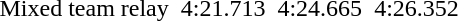<table>
<tr>
<td>Mixed team relay<br></td>
<td><br><br><br></td>
<td>4:21.713</td>
<td><br><br><br></td>
<td>4:24.665</td>
<td><br><br><br></td>
<td>4:26.352</td>
</tr>
</table>
